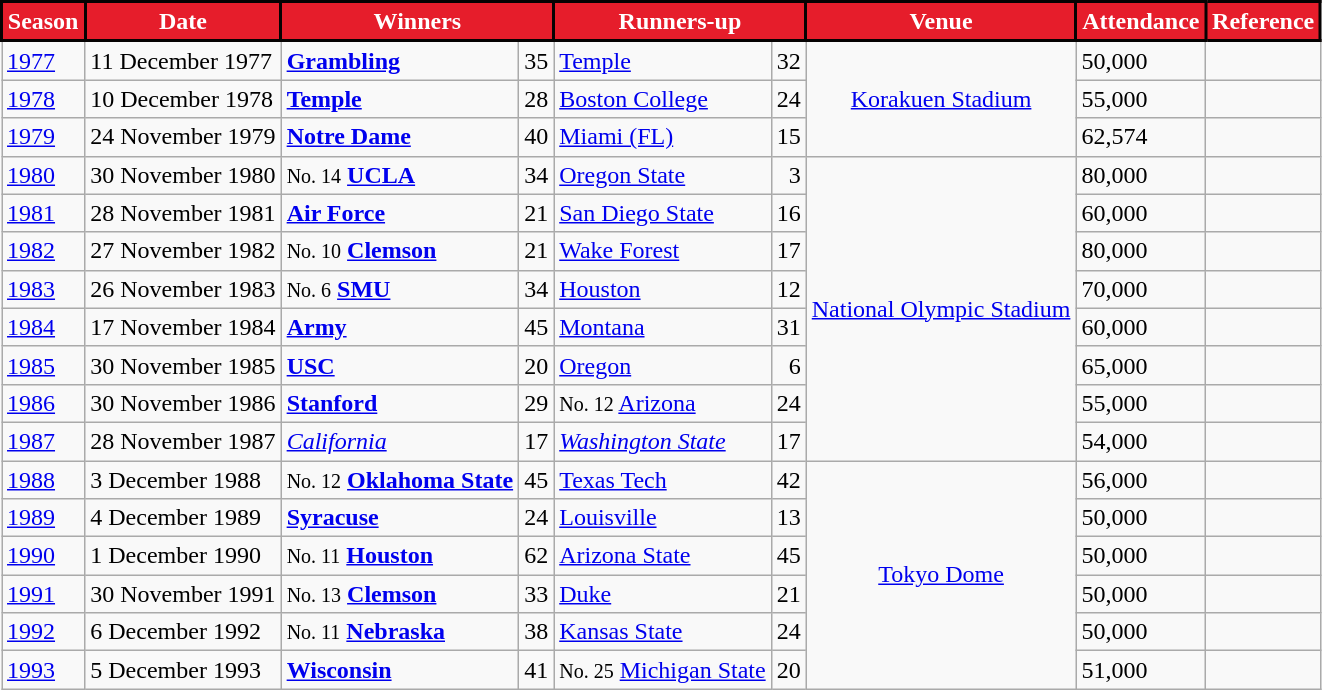<table class="wikitable">
<tr>
<th style="background:#E61D2B; color:#FFFFFF; border: 2px solid #060202 ;">Season</th>
<th style="background:#E61D2B; color:#FFFFFF; border: 2px solid #060202 ;">Date</th>
<th style="background:#E61D2B; color:#FFFFFF; border: 2px solid #060202 ;" colspan="2">Winners</th>
<th style="background:#E61D2B; color:#FFFFFF; border: 2px solid #060202 ;" colspan="2">Runners-up</th>
<th style="background:#E61D2B; color:#FFFFFF; border: 2px solid #060202 ;">Venue</th>
<th style="background:#E61D2B; color:#FFFFFF; border: 2px solid #060202 ;">Attendance</th>
<th style="background:#E61D2B; color:#FFFFFF; border: 2px solid #060202 ;">Reference</th>
</tr>
<tr>
<td><a href='#'>1977</a></td>
<td>11 December 1977</td>
<td><strong><a href='#'>Grambling</a></strong></td>
<td>35</td>
<td><a href='#'>Temple</a></td>
<td>32</td>
<td align=center rowspan="3"><a href='#'>Korakuen Stadium</a></td>
<td>50,000</td>
<td></td>
</tr>
<tr>
<td><a href='#'>1978</a></td>
<td>10 December 1978</td>
<td><strong><a href='#'>Temple</a></strong></td>
<td>28</td>
<td><a href='#'>Boston College</a></td>
<td>24</td>
<td>55,000</td>
<td></td>
</tr>
<tr>
<td><a href='#'>1979</a></td>
<td>24 November 1979</td>
<td><strong><a href='#'>Notre Dame</a></strong></td>
<td>40</td>
<td><a href='#'>Miami (FL)</a></td>
<td>15</td>
<td>62,574</td>
<td></td>
</tr>
<tr>
<td><a href='#'>1980</a></td>
<td>30 November 1980</td>
<td><small>No. 14</small> <strong><a href='#'>UCLA</a></strong></td>
<td>34</td>
<td><a href='#'>Oregon State</a></td>
<td align=right>3</td>
<td align=center align=center rowspan="8"><a href='#'>National Olympic Stadium</a></td>
<td>80,000</td>
<td></td>
</tr>
<tr>
<td><a href='#'>1981</a></td>
<td>28 November 1981</td>
<td><strong><a href='#'>Air Force</a></strong></td>
<td>21</td>
<td><a href='#'>San Diego State</a></td>
<td>16</td>
<td>60,000</td>
<td></td>
</tr>
<tr>
<td><a href='#'>1982</a></td>
<td>27 November 1982</td>
<td><small>No. 10</small> <strong><a href='#'>Clemson</a></strong></td>
<td>21</td>
<td><a href='#'>Wake Forest</a></td>
<td>17</td>
<td>80,000</td>
<td></td>
</tr>
<tr>
<td><a href='#'>1983</a></td>
<td>26 November 1983</td>
<td><small>No. 6</small> <strong><a href='#'>SMU</a></strong></td>
<td>34</td>
<td><a href='#'>Houston</a></td>
<td>12</td>
<td>70,000</td>
<td></td>
</tr>
<tr>
<td><a href='#'>1984</a></td>
<td>17 November 1984</td>
<td><strong><a href='#'>Army</a></strong></td>
<td>45</td>
<td><a href='#'>Montana</a></td>
<td>31</td>
<td>60,000</td>
<td></td>
</tr>
<tr>
<td><a href='#'>1985</a></td>
<td>30 November 1985</td>
<td><strong><a href='#'>USC</a></strong></td>
<td>20</td>
<td><a href='#'>Oregon</a></td>
<td align=right>6</td>
<td>65,000</td>
<td></td>
</tr>
<tr>
<td><a href='#'>1986</a></td>
<td>30 November 1986</td>
<td><strong><a href='#'>Stanford</a></strong></td>
<td>29</td>
<td><small>No. 12</small> <a href='#'>Arizona</a></td>
<td>24</td>
<td>55,000</td>
<td></td>
</tr>
<tr>
<td><a href='#'>1987</a></td>
<td>28 November 1987</td>
<td><em><a href='#'>California</a></em></td>
<td>17</td>
<td><em><a href='#'>Washington State</a></em></td>
<td>17</td>
<td>54,000</td>
<td></td>
</tr>
<tr>
<td><a href='#'>1988</a></td>
<td>3 December 1988</td>
<td><small>No. 12</small> <strong><a href='#'>Oklahoma State</a></strong></td>
<td>45</td>
<td><a href='#'>Texas Tech</a></td>
<td>42</td>
<td align=center rowspan="6"><a href='#'>Tokyo Dome</a></td>
<td>56,000</td>
<td></td>
</tr>
<tr>
<td><a href='#'>1989</a></td>
<td>4 December 1989</td>
<td><strong><a href='#'>Syracuse</a></strong></td>
<td>24</td>
<td><a href='#'>Louisville</a></td>
<td>13</td>
<td>50,000</td>
<td></td>
</tr>
<tr>
<td><a href='#'>1990</a></td>
<td>1 December 1990</td>
<td><small>No. 11</small> <strong><a href='#'>Houston</a></strong></td>
<td>62</td>
<td><a href='#'>Arizona State</a></td>
<td>45</td>
<td>50,000</td>
<td></td>
</tr>
<tr>
<td><a href='#'>1991</a></td>
<td>30 November 1991</td>
<td><small>No. 13</small> <strong><a href='#'>Clemson</a></strong></td>
<td>33</td>
<td><a href='#'>Duke</a></td>
<td>21</td>
<td>50,000</td>
<td></td>
</tr>
<tr>
<td><a href='#'>1992</a></td>
<td>6 December 1992</td>
<td><small>No. 11</small> <strong><a href='#'>Nebraska</a></strong></td>
<td>38</td>
<td><a href='#'>Kansas State</a></td>
<td>24</td>
<td>50,000</td>
<td></td>
</tr>
<tr>
<td><a href='#'>1993</a></td>
<td>5 December 1993</td>
<td><strong><a href='#'>Wisconsin</a></strong></td>
<td>41</td>
<td><small>No. 25</small> <a href='#'>Michigan State</a></td>
<td>20</td>
<td>51,000</td>
<td></td>
</tr>
</table>
